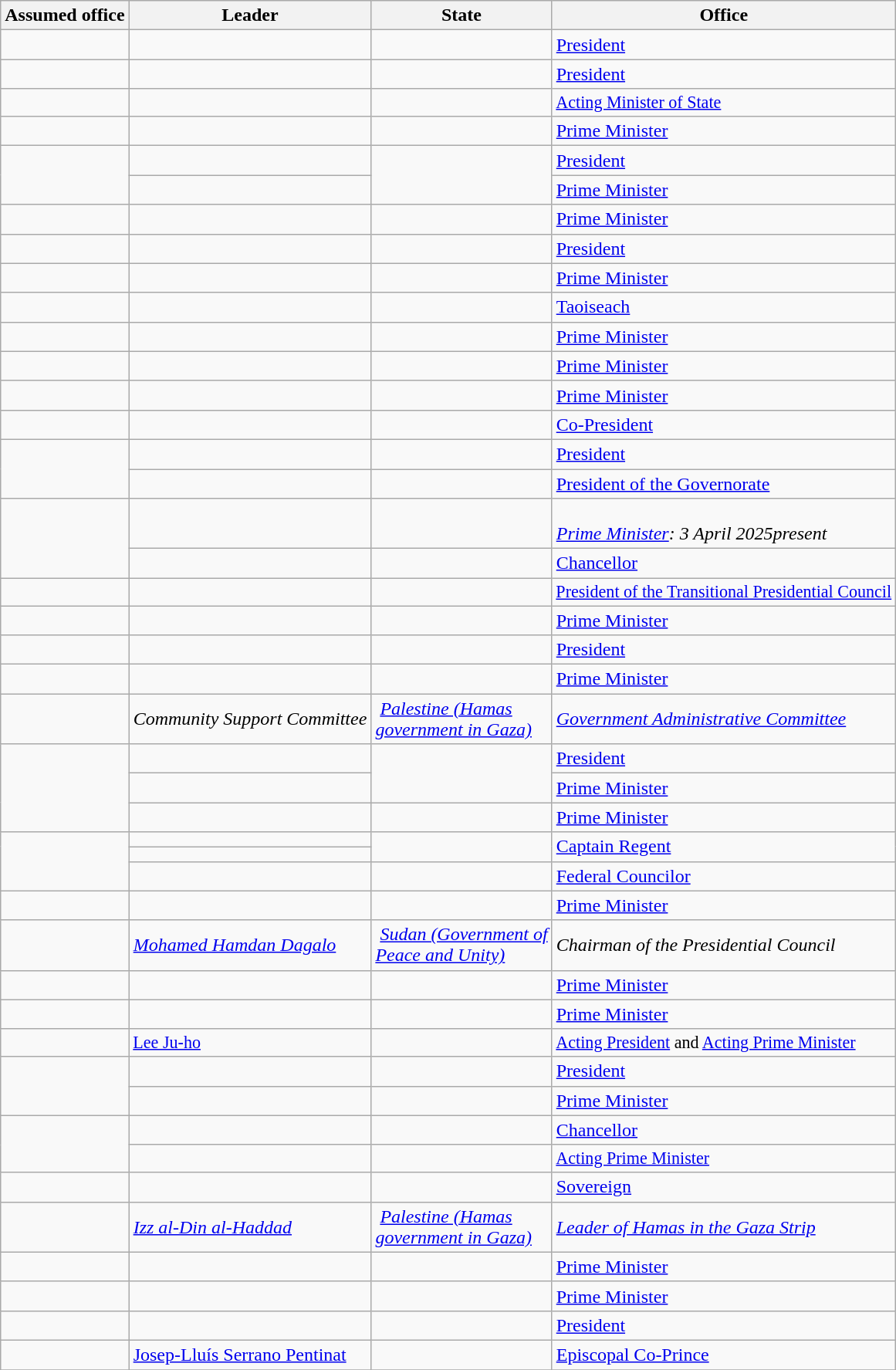<table class="wikitable sortable">
<tr>
<th>Assumed office</th>
<th>Leader</th>
<th>State</th>
<th class=unsortable>Office</th>
</tr>
<tr>
<td></td>
<td></td>
<td></td>
<td><a href='#'>President</a></td>
</tr>
<tr>
<td></td>
<td></td>
<td></td>
<td><a href='#'>President</a></td>
</tr>
<tr style=font-size:92%>
<td></td>
<td></td>
<td></td>
<td><a href='#'>Acting Minister of State</a></td>
</tr>
<tr>
<td></td>
<td></td>
<td></td>
<td><a href='#'>Prime Minister</a></td>
</tr>
<tr>
<td rowspan=2></td>
<td></td>
<td rowspan=2></td>
<td><a href='#'>President</a></td>
</tr>
<tr>
<td></td>
<td><a href='#'>Prime Minister</a></td>
</tr>
<tr>
<td></td>
<td></td>
<td></td>
<td><a href='#'>Prime Minister</a></td>
</tr>
<tr>
<td></td>
<td></td>
<td></td>
<td><a href='#'>President</a></td>
</tr>
<tr>
<td></td>
<td></td>
<td></td>
<td><a href='#'>Prime Minister</a></td>
</tr>
<tr>
<td></td>
<td></td>
<td></td>
<td><a href='#'>Taoiseach</a></td>
</tr>
<tr>
<td></td>
<td></td>
<td></td>
<td><a href='#'>Prime Minister</a></td>
</tr>
<tr>
<td></td>
<td></td>
<td></td>
<td><a href='#'>Prime Minister</a></td>
</tr>
<tr>
<td></td>
<td></td>
<td></td>
<td><a href='#'>Prime Minister</a></td>
</tr>
<tr>
<td></td>
<td></td>
<td></td>
<td><a href='#'>Co-President</a></td>
</tr>
<tr>
<td rowspan=2></td>
<td></td>
<td></td>
<td><a href='#'>President</a></td>
</tr>
<tr>
<td></td>
<td></td>
<td><a href='#'>President of the Governorate</a></td>
</tr>
<tr>
<td rowspan=2></td>
<td><em></em></td>
<td><em></em></td>
<td><em><br><a href='#'>Prime Minister</a>: 3 April 2025present</em></td>
</tr>
<tr>
<td></td>
<td></td>
<td><a href='#'>Chancellor</a></td>
</tr>
<tr style=font-size:92%>
<td></td>
<td></td>
<td></td>
<td><a href='#'>President of the Transitional Presidential Council</a></td>
</tr>
<tr>
<td></td>
<td></td>
<td></td>
<td><a href='#'>Prime Minister</a></td>
</tr>
<tr>
<td></td>
<td></td>
<td></td>
<td><a href='#'>President</a></td>
</tr>
<tr>
<td></td>
<td></td>
<td></td>
<td><a href='#'>Prime Minister</a></td>
</tr>
<tr>
<td></td>
<td><em>Community Support Committee</em></td>
<td><em> <a href='#'>Palestine (Hamas<br>government in Gaza)</a></em></td>
<td><em><a href='#'>Government Administrative Committee</a></em></td>
</tr>
<tr>
<td rowspan=3></td>
<td></td>
<td rowspan=2></td>
<td><a href='#'>President</a></td>
</tr>
<tr>
<td></td>
<td><a href='#'>Prime Minister</a></td>
</tr>
<tr>
<td></td>
<td></td>
<td><a href='#'>Prime Minister</a></td>
</tr>
<tr>
<td rowspan=3></td>
<td></td>
<td rowspan=2></td>
<td rowspan=2><a href='#'>Captain Regent</a></td>
</tr>
<tr>
<td></td>
</tr>
<tr>
<td></td>
<td></td>
<td><a href='#'>Federal Councilor</a></td>
</tr>
<tr>
<td></td>
<td></td>
<td></td>
<td><a href='#'>Prime Minister</a></td>
</tr>
<tr>
<td></td>
<td data-sort-value=Hemedti><em><a href='#'>Mohamed Hamdan Dagalo</a></em></td>
<td><em> <a href='#'>Sudan (Government of<br>Peace and Unity)</a></em></td>
<td><em>Chairman of the Presidential Council</em></td>
</tr>
<tr>
<td></td>
<td></td>
<td></td>
<td><a href='#'>Prime Minister</a></td>
</tr>
<tr>
<td></td>
<td></td>
<td></td>
<td><a href='#'>Prime Minister</a></td>
</tr>
<tr style=font-size:92%>
<td></td>
<td><a href='#'>Lee Ju-ho</a></td>
<td data-sort-value=Korea></td>
<td><a href='#'>Acting President</a> and <a href='#'>Acting Prime Minister</a></td>
</tr>
<tr>
<td rowspan=2></td>
<td></td>
<td></td>
<td><a href='#'>President</a></td>
</tr>
<tr>
<td></td>
<td></td>
<td><a href='#'>Prime Minister</a></td>
</tr>
<tr>
<td rowspan=2></td>
<td></td>
<td></td>
<td><a href='#'>Chancellor</a></td>
</tr>
<tr style=font-size:92%>
<td></td>
<td></td>
<td><a href='#'>Acting Prime Minister</a></td>
</tr>
<tr>
<td></td>
<td></td>
<td></td>
<td><a href='#'>Sovereign</a></td>
</tr>
<tr>
<td></td>
<td data-sort-value=Haddad><em><a href='#'>Izz al-Din al-Haddad</a></em></td>
<td><em> <a href='#'>Palestine (Hamas<br>government in Gaza)</a></em></td>
<td><em><a href='#'>Leader of Hamas in the Gaza Strip</a></em></td>
</tr>
<tr>
<td></td>
<td></td>
<td></td>
<td><a href='#'>Prime Minister</a></td>
</tr>
<tr>
<td></td>
<td></td>
<td></td>
<td><a href='#'>Prime Minister</a></td>
</tr>
<tr>
<td></td>
<td></td>
<td></td>
<td><a href='#'>President</a></td>
</tr>
<tr>
<td></td>
<td data-sort-value=Serrano><a href='#'>Josep-Lluís Serrano Pentinat</a></td>
<td></td>
<td><a href='#'>Episcopal Co-Prince</a></td>
</tr>
<tr>
</tr>
</table>
